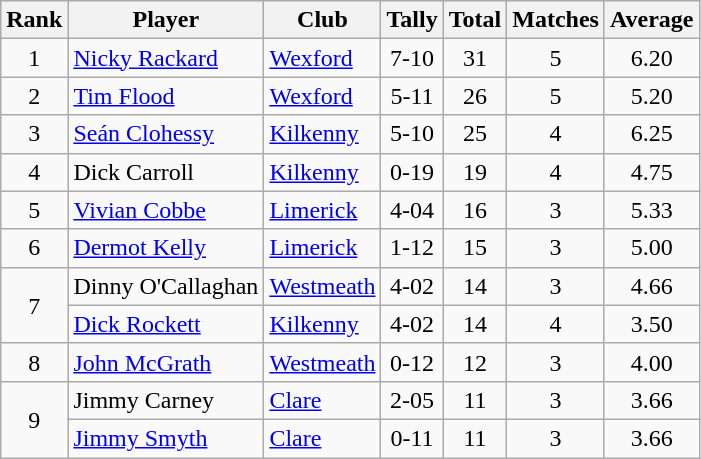<table class="wikitable">
<tr>
<th>Rank</th>
<th>Player</th>
<th>Club</th>
<th>Tally</th>
<th>Total</th>
<th>Matches</th>
<th>Average</th>
</tr>
<tr>
<td rowspan=1 align=center>1</td>
<td><a href='#'>Nicky Rackard</a></td>
<td><a href='#'>Wexford</a></td>
<td align=center>7-10</td>
<td align=center>31</td>
<td align=center>5</td>
<td align=center>6.20</td>
</tr>
<tr>
<td rowspan=1 align=center>2</td>
<td><a href='#'>Tim Flood</a></td>
<td><a href='#'>Wexford</a></td>
<td align=center>5-11</td>
<td align=center>26</td>
<td align=center>5</td>
<td align=center>5.20</td>
</tr>
<tr>
<td rowspan=1 align=center>3</td>
<td><a href='#'>Seán Clohessy</a></td>
<td><a href='#'>Kilkenny</a></td>
<td align=center>5-10</td>
<td align=center>25</td>
<td align=center>4</td>
<td align=center>6.25</td>
</tr>
<tr>
<td rowspan=1 align=center>4</td>
<td>Dick Carroll</td>
<td><a href='#'>Kilkenny</a></td>
<td align=center>0-19</td>
<td align=center>19</td>
<td align=center>4</td>
<td align=center>4.75</td>
</tr>
<tr>
<td rowspan=1 align=center>5</td>
<td><a href='#'>Vivian Cobbe</a></td>
<td><a href='#'>Limerick</a></td>
<td align=center>4-04</td>
<td align=center>16</td>
<td align=center>3</td>
<td align=center>5.33</td>
</tr>
<tr>
<td rowspan=1 align=center>6</td>
<td><a href='#'>Dermot Kelly</a></td>
<td><a href='#'>Limerick</a></td>
<td align=center>1-12</td>
<td align=center>15</td>
<td align=center>3</td>
<td align=center>5.00</td>
</tr>
<tr>
<td rowspan=2 align=center>7</td>
<td>Dinny O'Callaghan</td>
<td><a href='#'>Westmeath</a></td>
<td align=center>4-02</td>
<td align=center>14</td>
<td align=center>3</td>
<td align=center>4.66</td>
</tr>
<tr>
<td><a href='#'>Dick Rockett</a></td>
<td><a href='#'>Kilkenny</a></td>
<td align=center>4-02</td>
<td align=center>14</td>
<td align=center>4</td>
<td align=center>3.50</td>
</tr>
<tr>
<td rowspan=1 align=center>8</td>
<td><a href='#'>John McGrath</a></td>
<td><a href='#'>Westmeath</a></td>
<td align=center>0-12</td>
<td align=center>12</td>
<td align=center>3</td>
<td align=center>4.00</td>
</tr>
<tr>
<td rowspan=2 align=center>9</td>
<td>Jimmy Carney</td>
<td><a href='#'>Clare</a></td>
<td align=center>2-05</td>
<td align=center>11</td>
<td align=center>3</td>
<td align=center>3.66</td>
</tr>
<tr>
<td><a href='#'>Jimmy Smyth</a></td>
<td><a href='#'>Clare</a></td>
<td align=center>0-11</td>
<td align=center>11</td>
<td align=center>3</td>
<td align=center>3.66</td>
</tr>
</table>
